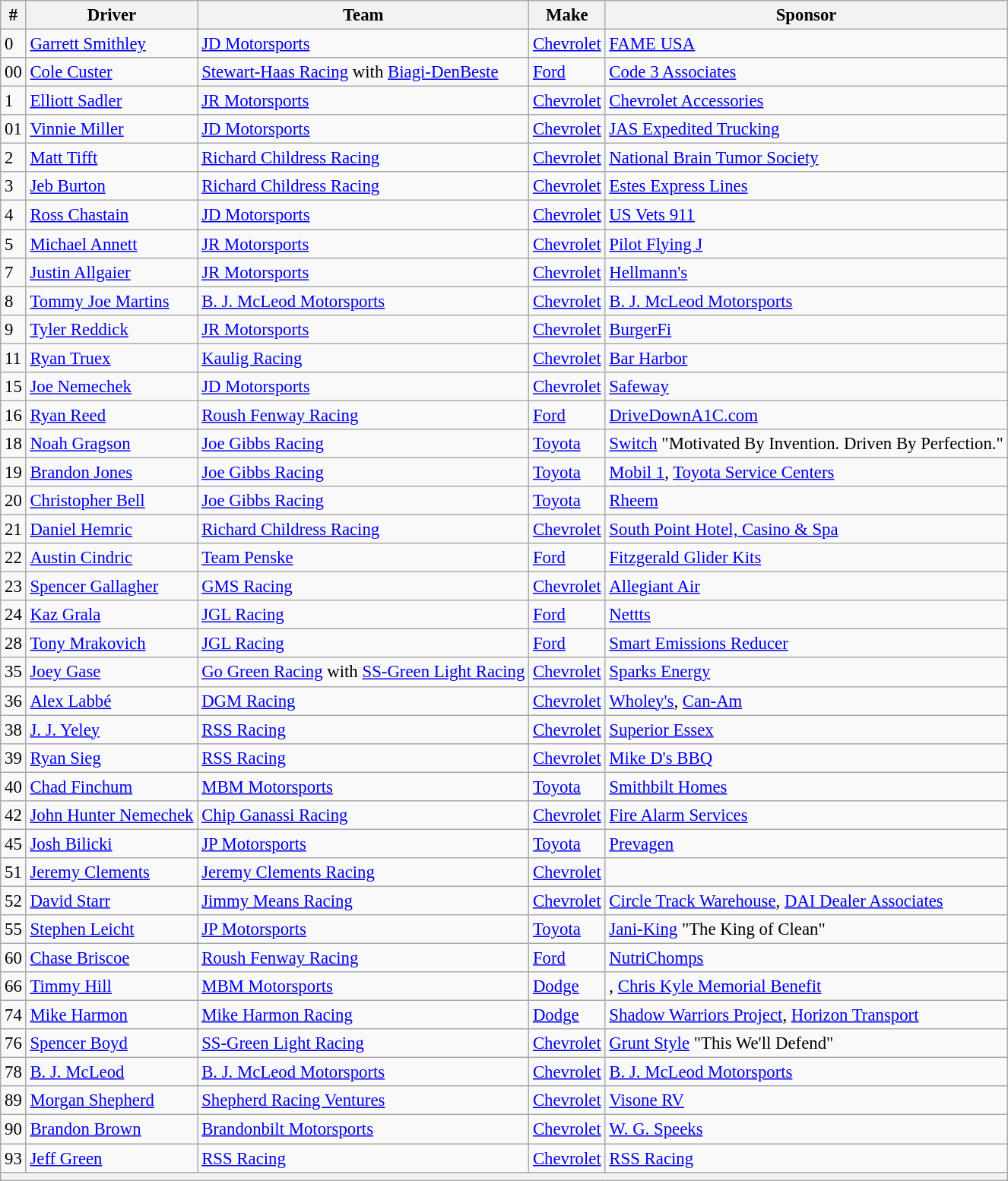<table class="wikitable" style="font-size:95%">
<tr>
<th>#</th>
<th>Driver</th>
<th>Team</th>
<th>Make</th>
<th>Sponsor</th>
</tr>
<tr>
<td>0</td>
<td><a href='#'>Garrett Smithley</a></td>
<td><a href='#'>JD Motorsports</a></td>
<td><a href='#'>Chevrolet</a></td>
<td><a href='#'>FAME USA</a></td>
</tr>
<tr>
<td>00</td>
<td><a href='#'>Cole Custer</a></td>
<td><a href='#'>Stewart-Haas Racing</a> with <a href='#'>Biagi-DenBeste</a></td>
<td><a href='#'>Ford</a></td>
<td><a href='#'>Code 3 Associates</a></td>
</tr>
<tr>
<td>1</td>
<td><a href='#'>Elliott Sadler</a></td>
<td><a href='#'>JR Motorsports</a></td>
<td><a href='#'>Chevrolet</a></td>
<td><a href='#'>Chevrolet Accessories</a></td>
</tr>
<tr>
<td>01</td>
<td><a href='#'>Vinnie Miller</a></td>
<td><a href='#'>JD Motorsports</a></td>
<td><a href='#'>Chevrolet</a></td>
<td><a href='#'>JAS Expedited Trucking</a></td>
</tr>
<tr>
<td>2</td>
<td><a href='#'>Matt Tifft</a></td>
<td><a href='#'>Richard Childress Racing</a></td>
<td><a href='#'>Chevrolet</a></td>
<td><a href='#'>National Brain Tumor Society</a></td>
</tr>
<tr>
<td>3</td>
<td><a href='#'>Jeb Burton</a></td>
<td><a href='#'>Richard Childress Racing</a></td>
<td><a href='#'>Chevrolet</a></td>
<td><a href='#'>Estes Express Lines</a></td>
</tr>
<tr>
<td>4</td>
<td><a href='#'>Ross Chastain</a></td>
<td><a href='#'>JD Motorsports</a></td>
<td><a href='#'>Chevrolet</a></td>
<td><a href='#'>US Vets 911</a></td>
</tr>
<tr>
<td>5</td>
<td><a href='#'>Michael Annett</a></td>
<td><a href='#'>JR Motorsports</a></td>
<td><a href='#'>Chevrolet</a></td>
<td><a href='#'>Pilot Flying J</a></td>
</tr>
<tr>
<td>7</td>
<td><a href='#'>Justin Allgaier</a></td>
<td><a href='#'>JR Motorsports</a></td>
<td><a href='#'>Chevrolet</a></td>
<td><a href='#'>Hellmann's</a></td>
</tr>
<tr>
<td>8</td>
<td><a href='#'>Tommy Joe Martins</a></td>
<td><a href='#'>B. J. McLeod Motorsports</a></td>
<td><a href='#'>Chevrolet</a></td>
<td><a href='#'>B. J. McLeod Motorsports</a></td>
</tr>
<tr>
<td>9</td>
<td><a href='#'>Tyler Reddick</a></td>
<td><a href='#'>JR Motorsports</a></td>
<td><a href='#'>Chevrolet</a></td>
<td><a href='#'>BurgerFi</a></td>
</tr>
<tr>
<td>11</td>
<td><a href='#'>Ryan Truex</a></td>
<td><a href='#'>Kaulig Racing</a></td>
<td><a href='#'>Chevrolet</a></td>
<td><a href='#'>Bar Harbor</a></td>
</tr>
<tr>
<td>15</td>
<td><a href='#'>Joe Nemechek</a></td>
<td><a href='#'>JD Motorsports</a></td>
<td><a href='#'>Chevrolet</a></td>
<td><a href='#'>Safeway</a></td>
</tr>
<tr>
<td>16</td>
<td><a href='#'>Ryan Reed</a></td>
<td><a href='#'>Roush Fenway Racing</a></td>
<td><a href='#'>Ford</a></td>
<td><a href='#'>DriveDownA1C.com</a></td>
</tr>
<tr>
<td>18</td>
<td><a href='#'>Noah Gragson</a></td>
<td><a href='#'>Joe Gibbs Racing</a></td>
<td><a href='#'>Toyota</a></td>
<td><a href='#'>Switch</a> "Motivated By Invention. Driven By Perfection."</td>
</tr>
<tr>
<td>19</td>
<td><a href='#'>Brandon Jones</a></td>
<td><a href='#'>Joe Gibbs Racing</a></td>
<td><a href='#'>Toyota</a></td>
<td><a href='#'>Mobil 1</a>, <a href='#'>Toyota Service Centers</a></td>
</tr>
<tr>
<td>20</td>
<td><a href='#'>Christopher Bell</a></td>
<td><a href='#'>Joe Gibbs Racing</a></td>
<td><a href='#'>Toyota</a></td>
<td><a href='#'>Rheem</a></td>
</tr>
<tr>
<td>21</td>
<td><a href='#'>Daniel Hemric</a></td>
<td><a href='#'>Richard Childress Racing</a></td>
<td><a href='#'>Chevrolet</a></td>
<td><a href='#'>South Point Hotel, Casino & Spa</a></td>
</tr>
<tr>
<td>22</td>
<td><a href='#'>Austin Cindric</a></td>
<td><a href='#'>Team Penske</a></td>
<td><a href='#'>Ford</a></td>
<td><a href='#'>Fitzgerald Glider Kits</a></td>
</tr>
<tr>
<td>23</td>
<td><a href='#'>Spencer Gallagher</a></td>
<td><a href='#'>GMS Racing</a></td>
<td><a href='#'>Chevrolet</a></td>
<td><a href='#'>Allegiant Air</a></td>
</tr>
<tr>
<td>24</td>
<td><a href='#'>Kaz Grala</a></td>
<td><a href='#'>JGL Racing</a></td>
<td><a href='#'>Ford</a></td>
<td><a href='#'>Nettts</a></td>
</tr>
<tr>
<td>28</td>
<td><a href='#'>Tony Mrakovich</a></td>
<td><a href='#'>JGL Racing</a></td>
<td><a href='#'>Ford</a></td>
<td><a href='#'>Smart Emissions Reducer</a></td>
</tr>
<tr>
<td>35</td>
<td><a href='#'>Joey Gase</a></td>
<td><a href='#'>Go Green Racing</a> with <a href='#'>SS-Green Light Racing</a></td>
<td><a href='#'>Chevrolet</a></td>
<td><a href='#'>Sparks Energy</a></td>
</tr>
<tr>
<td>36</td>
<td><a href='#'>Alex Labbé</a></td>
<td><a href='#'>DGM Racing</a></td>
<td><a href='#'>Chevrolet</a></td>
<td><a href='#'>Wholey's</a>, <a href='#'>Can-Am</a></td>
</tr>
<tr>
<td>38</td>
<td><a href='#'>J. J. Yeley</a></td>
<td><a href='#'>RSS Racing</a></td>
<td><a href='#'>Chevrolet</a></td>
<td><a href='#'>Superior Essex</a></td>
</tr>
<tr>
<td>39</td>
<td><a href='#'>Ryan Sieg</a></td>
<td><a href='#'>RSS Racing</a></td>
<td><a href='#'>Chevrolet</a></td>
<td><a href='#'>Mike D's BBQ</a></td>
</tr>
<tr>
<td>40</td>
<td><a href='#'>Chad Finchum</a></td>
<td><a href='#'>MBM Motorsports</a></td>
<td><a href='#'>Toyota</a></td>
<td><a href='#'>Smithbilt Homes</a></td>
</tr>
<tr>
<td>42</td>
<td><a href='#'>John Hunter Nemechek</a></td>
<td><a href='#'>Chip Ganassi Racing</a></td>
<td><a href='#'>Chevrolet</a></td>
<td><a href='#'>Fire Alarm Services</a></td>
</tr>
<tr>
<td>45</td>
<td><a href='#'>Josh Bilicki</a></td>
<td><a href='#'>JP Motorsports</a></td>
<td><a href='#'>Toyota</a></td>
<td><a href='#'>Prevagen</a></td>
</tr>
<tr>
<td>51</td>
<td><a href='#'>Jeremy Clements</a></td>
<td><a href='#'>Jeremy Clements Racing</a></td>
<td><a href='#'>Chevrolet</a></td>
<td></td>
</tr>
<tr>
<td>52</td>
<td><a href='#'>David Starr</a></td>
<td><a href='#'>Jimmy Means Racing</a></td>
<td><a href='#'>Chevrolet</a></td>
<td><a href='#'>Circle Track Warehouse</a>, <a href='#'>DAI Dealer Associates</a></td>
</tr>
<tr>
<td>55</td>
<td><a href='#'>Stephen Leicht</a></td>
<td><a href='#'>JP Motorsports</a></td>
<td><a href='#'>Toyota</a></td>
<td><a href='#'>Jani-King</a> "The King of Clean"</td>
</tr>
<tr>
<td>60</td>
<td><a href='#'>Chase Briscoe</a></td>
<td><a href='#'>Roush Fenway Racing</a></td>
<td><a href='#'>Ford</a></td>
<td><a href='#'>NutriChomps</a></td>
</tr>
<tr>
<td>66</td>
<td><a href='#'>Timmy Hill</a></td>
<td><a href='#'>MBM Motorsports</a></td>
<td><a href='#'>Dodge</a></td>
<td>, <a href='#'>Chris Kyle Memorial Benefit</a></td>
</tr>
<tr>
<td>74</td>
<td><a href='#'>Mike Harmon</a></td>
<td><a href='#'>Mike Harmon Racing</a></td>
<td><a href='#'>Dodge</a></td>
<td><a href='#'>Shadow Warriors Project</a>, <a href='#'>Horizon Transport</a></td>
</tr>
<tr>
<td>76</td>
<td><a href='#'>Spencer Boyd</a></td>
<td><a href='#'>SS-Green Light Racing</a></td>
<td><a href='#'>Chevrolet</a></td>
<td><a href='#'>Grunt Style</a> "This We'll Defend"</td>
</tr>
<tr>
<td>78</td>
<td><a href='#'>B. J. McLeod</a></td>
<td><a href='#'>B. J. McLeod Motorsports</a></td>
<td><a href='#'>Chevrolet</a></td>
<td><a href='#'>B. J. McLeod Motorsports</a></td>
</tr>
<tr>
<td>89</td>
<td><a href='#'>Morgan Shepherd</a></td>
<td><a href='#'>Shepherd Racing Ventures</a></td>
<td><a href='#'>Chevrolet</a></td>
<td><a href='#'>Visone RV</a></td>
</tr>
<tr>
<td>90</td>
<td><a href='#'>Brandon Brown</a></td>
<td><a href='#'>Brandonbilt Motorsports</a></td>
<td><a href='#'>Chevrolet</a></td>
<td><a href='#'>W. G. Speeks</a></td>
</tr>
<tr>
<td>93</td>
<td><a href='#'>Jeff Green</a></td>
<td><a href='#'>RSS Racing</a></td>
<td><a href='#'>Chevrolet</a></td>
<td><a href='#'>RSS Racing</a></td>
</tr>
<tr>
<th colspan="5"></th>
</tr>
</table>
